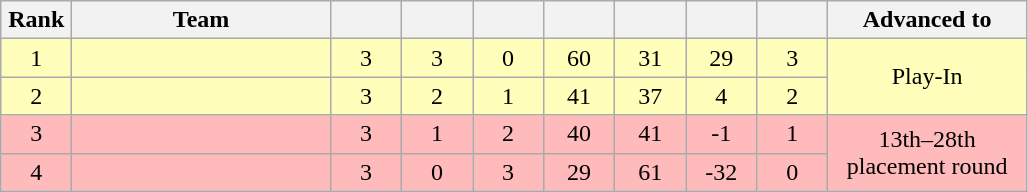<table class="wikitable" style="text-align:center;">
<tr>
<th width=40>Rank</th>
<th width=165>Team</th>
<th width=40></th>
<th width=40></th>
<th width=40></th>
<th width=40></th>
<th width=40></th>
<th width=40></th>
<th width=40></th>
<th width=125>Advanced to</th>
</tr>
<tr bgcolor=#ffffbb>
<td>1</td>
<td style="text-align:left;"></td>
<td>3</td>
<td>3</td>
<td>0</td>
<td>60</td>
<td>31</td>
<td>29</td>
<td>3</td>
<td rowspan=2>Play-In</td>
</tr>
<tr bgcolor=#ffffbb>
<td>2</td>
<td style="text-align:left;"></td>
<td>3</td>
<td>2</td>
<td>1</td>
<td>41</td>
<td>37</td>
<td>4</td>
<td>2</td>
</tr>
<tr bgcolor=#ffbbbb>
<td>3</td>
<td style="text-align:left;"></td>
<td>3</td>
<td>1</td>
<td>2</td>
<td>40</td>
<td>41</td>
<td>-1</td>
<td>1</td>
<td rowspan=2>13th–28th placement round</td>
</tr>
<tr bgcolor=#ffbbbb>
<td>4</td>
<td style="text-align:left;"></td>
<td>3</td>
<td>0</td>
<td>3</td>
<td>29</td>
<td>61</td>
<td>-32</td>
<td>0</td>
</tr>
</table>
